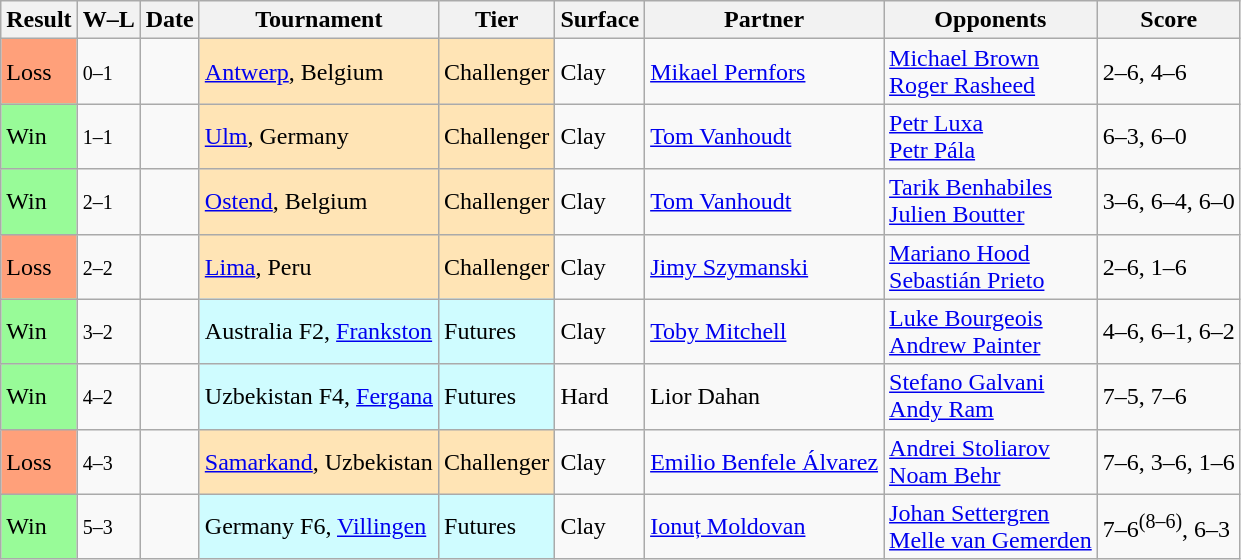<table class="sortable wikitable">
<tr>
<th>Result</th>
<th class="unsortable">W–L</th>
<th>Date</th>
<th>Tournament</th>
<th>Tier</th>
<th>Surface</th>
<th>Partner</th>
<th>Opponents</th>
<th class="unsortable">Score</th>
</tr>
<tr>
<td style="background:#ffa07a;">Loss</td>
<td><small>0–1</small></td>
<td></td>
<td style="background:moccasin;"><a href='#'>Antwerp</a>, Belgium</td>
<td style="background:moccasin;">Challenger</td>
<td>Clay</td>
<td> <a href='#'>Mikael Pernfors</a></td>
<td> <a href='#'>Michael Brown</a> <br>  <a href='#'>Roger Rasheed</a></td>
<td>2–6, 4–6</td>
</tr>
<tr>
<td style="background:#98fb98;">Win</td>
<td><small>1–1</small></td>
<td></td>
<td style="background:moccasin;"><a href='#'>Ulm</a>, Germany</td>
<td style="background:moccasin;">Challenger</td>
<td>Clay</td>
<td> <a href='#'>Tom Vanhoudt</a></td>
<td> <a href='#'>Petr Luxa</a> <br>  <a href='#'>Petr Pála</a></td>
<td>6–3, 6–0</td>
</tr>
<tr>
<td style="background:#98fb98;">Win</td>
<td><small>2–1</small></td>
<td></td>
<td style="background:moccasin;"><a href='#'>Ostend</a>, Belgium</td>
<td style="background:moccasin;">Challenger</td>
<td>Clay</td>
<td> <a href='#'>Tom Vanhoudt</a></td>
<td> <a href='#'>Tarik Benhabiles</a> <br>  <a href='#'>Julien Boutter</a></td>
<td>3–6, 6–4, 6–0</td>
</tr>
<tr>
<td style="background:#ffa07a;">Loss</td>
<td><small>2–2</small></td>
<td></td>
<td style="background:moccasin;"><a href='#'>Lima</a>, Peru</td>
<td style="background:moccasin;">Challenger</td>
<td>Clay</td>
<td> <a href='#'>Jimy Szymanski</a></td>
<td> <a href='#'>Mariano Hood</a> <br>  <a href='#'>Sebastián Prieto</a></td>
<td>2–6, 1–6</td>
</tr>
<tr>
<td style="background:#98fb98;">Win</td>
<td><small>3–2</small></td>
<td></td>
<td style="background:#cffcff;">Australia F2, <a href='#'>Frankston</a></td>
<td style="background:#cffcff;">Futures</td>
<td>Clay</td>
<td> <a href='#'>Toby Mitchell</a></td>
<td> <a href='#'>Luke Bourgeois</a> <br>  <a href='#'>Andrew Painter</a></td>
<td>4–6, 6–1, 6–2</td>
</tr>
<tr>
<td style="background:#98fb98;">Win</td>
<td><small>4–2</small></td>
<td></td>
<td style="background:#cffcff;">Uzbekistan F4, <a href='#'>Fergana</a></td>
<td style="background:#cffcff;">Futures</td>
<td>Hard</td>
<td> Lior Dahan</td>
<td> <a href='#'>Stefano Galvani</a> <br>  <a href='#'>Andy Ram</a></td>
<td>7–5, 7–6</td>
</tr>
<tr>
<td style="background:#ffa07a;">Loss</td>
<td><small>4–3</small></td>
<td></td>
<td style="background:moccasin;"><a href='#'>Samarkand</a>, Uzbekistan</td>
<td style="background:moccasin;">Challenger</td>
<td>Clay</td>
<td> <a href='#'>Emilio Benfele Álvarez</a></td>
<td> <a href='#'>Andrei Stoliarov</a> <br>  <a href='#'>Noam Behr</a></td>
<td>7–6, 3–6, 1–6</td>
</tr>
<tr>
<td style="background:#98fb98;">Win</td>
<td><small>5–3</small></td>
<td></td>
<td style="background:#cffcff;">Germany F6, <a href='#'>Villingen</a></td>
<td style="background:#cffcff;">Futures</td>
<td>Clay</td>
<td> <a href='#'>Ionuț Moldovan</a></td>
<td> <a href='#'>Johan Settergren</a> <br>  <a href='#'>Melle van Gemerden</a></td>
<td>7–6<sup>(8–6)</sup>, 6–3</td>
</tr>
</table>
